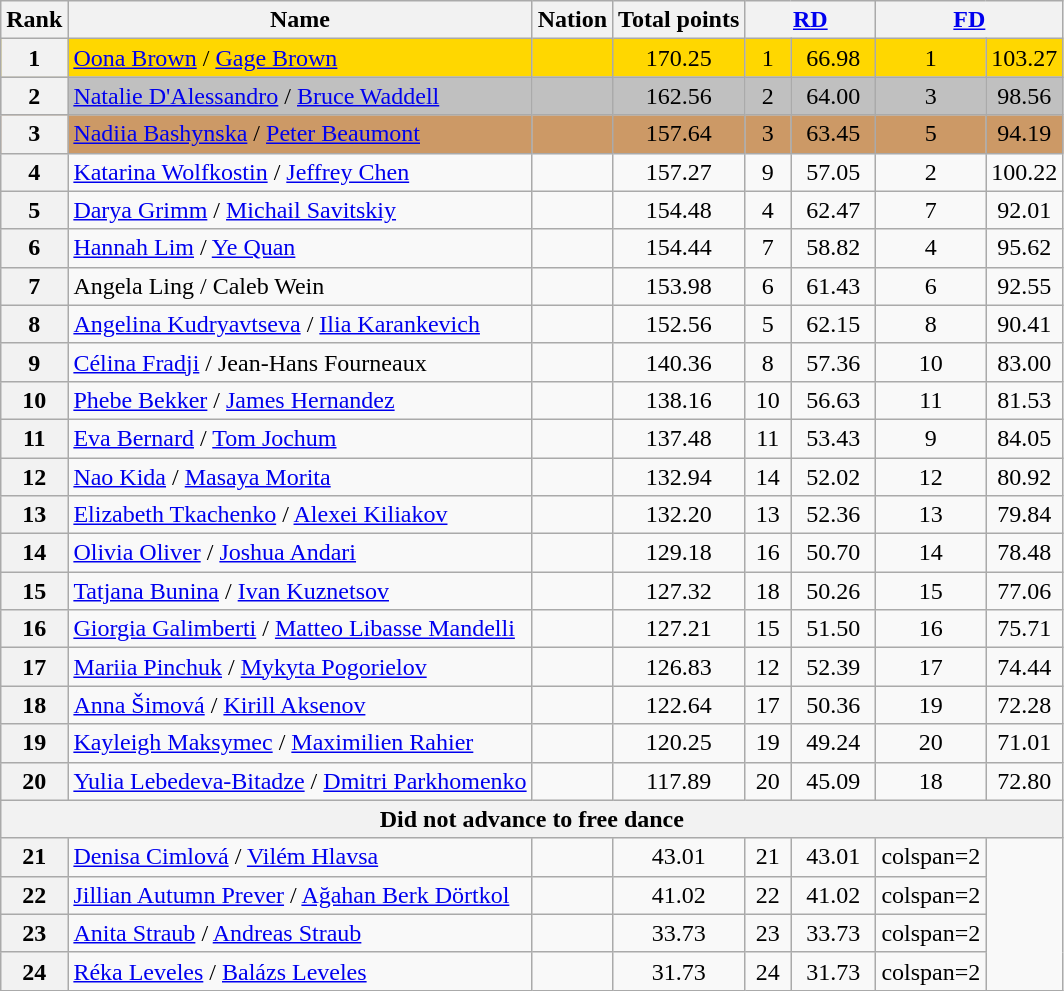<table class="wikitable sortable" style="text-align:left;">
<tr>
<th scope="col">Rank</th>
<th scope="col">Name</th>
<th scope="col">Nation</th>
<th scope="col">Total points</th>
<th colspan="2" width="80px"><a href='#'>RD</a></th>
<th colspan="2" width="80px"><a href='#'>FD</a></th>
</tr>
<tr bgcolor="gold">
<th scope="row"><strong>1</strong></th>
<td style="text-align:left"><a href='#'>Oona Brown</a> / <a href='#'>Gage Brown</a></td>
<td></td>
<td align="center">170.25</td>
<td align="center">1</td>
<td align="center">66.98</td>
<td align="center">1</td>
<td align="center">103.27</td>
</tr>
<tr bgcolor="silver">
<th scope="row"><strong>2</strong></th>
<td style="text-align:left"><a href='#'>Natalie D'Alessandro</a> / <a href='#'>Bruce Waddell</a></td>
<td></td>
<td align="center">162.56</td>
<td align="center">2</td>
<td align="center">64.00</td>
<td align="center">3</td>
<td align="center">98.56</td>
</tr>
<tr bgcolor="cc9966">
<th scope="row"><strong>3</strong></th>
<td style="text-align:left"><a href='#'>Nadiia Bashynska</a> / <a href='#'>Peter Beaumont</a></td>
<td></td>
<td align="center">157.64</td>
<td align="center">3</td>
<td align="center">63.45</td>
<td align="center">5</td>
<td align="center">94.19</td>
</tr>
<tr>
<th scope="row">4</th>
<td style="text-align:left"><a href='#'>Katarina Wolfkostin</a> / <a href='#'>Jeffrey Chen</a></td>
<td></td>
<td align="center">157.27</td>
<td align="center">9</td>
<td align="center">57.05</td>
<td align="center">2</td>
<td align="center">100.22</td>
</tr>
<tr>
<th scope="row">5</th>
<td style="text-align:left"><a href='#'>Darya Grimm</a> / <a href='#'>Michail Savitskiy</a></td>
<td></td>
<td align="center">154.48</td>
<td align="center">4</td>
<td align="center">62.47</td>
<td align="center">7</td>
<td align="center">92.01</td>
</tr>
<tr>
<th scope="row">6</th>
<td style="text-align:left"><a href='#'>Hannah Lim</a> / <a href='#'>Ye Quan</a></td>
<td></td>
<td align="center">154.44</td>
<td align="center">7</td>
<td align="center">58.82</td>
<td align="center">4</td>
<td align="center">95.62</td>
</tr>
<tr>
<th scope="row">7</th>
<td style="text-align:left">Angela Ling / Caleb Wein</td>
<td></td>
<td align="center">153.98</td>
<td align="center">6</td>
<td align="center">61.43</td>
<td align="center">6</td>
<td align="center">92.55</td>
</tr>
<tr>
<th scope="row">8</th>
<td style="text-align:left"><a href='#'>Angelina Kudryavtseva</a> / <a href='#'>Ilia Karankevich</a></td>
<td></td>
<td align="center">152.56</td>
<td align="center">5</td>
<td align="center">62.15</td>
<td align="center">8</td>
<td align="center">90.41</td>
</tr>
<tr>
<th scope="row">9</th>
<td style="text-align:left"><a href='#'>Célina Fradji</a> / Jean-Hans Fourneaux</td>
<td></td>
<td align="center">140.36</td>
<td align="center">8</td>
<td align="center">57.36</td>
<td align="center">10</td>
<td align="center">83.00</td>
</tr>
<tr>
<th scope="row">10</th>
<td style="text-align:left"><a href='#'>Phebe Bekker</a> / <a href='#'>James Hernandez</a></td>
<td></td>
<td align="center">138.16</td>
<td align="center">10</td>
<td align="center">56.63</td>
<td align="center">11</td>
<td align="center">81.53</td>
</tr>
<tr>
<th scope="row">11</th>
<td style="text-align:left"><a href='#'>Eva Bernard</a> / <a href='#'>Tom Jochum</a></td>
<td></td>
<td align="center">137.48</td>
<td align="center">11</td>
<td align="center">53.43</td>
<td align="center">9</td>
<td align="center">84.05</td>
</tr>
<tr>
<th scope="row">12</th>
<td style="text-align:left"><a href='#'>Nao Kida</a> / <a href='#'>Masaya Morita</a></td>
<td></td>
<td align="center">132.94</td>
<td align="center">14</td>
<td align="center">52.02</td>
<td align="center">12</td>
<td align="center">80.92</td>
</tr>
<tr>
<th scope="row">13</th>
<td style="text-align:left"><a href='#'>Elizabeth Tkachenko</a> / <a href='#'>Alexei Kiliakov</a></td>
<td></td>
<td align="center">132.20</td>
<td align="center">13</td>
<td align="center">52.36</td>
<td align="center">13</td>
<td align="center">79.84</td>
</tr>
<tr>
<th scope="row">14</th>
<td style="text-align:left"><a href='#'>Olivia Oliver</a> / <a href='#'>Joshua Andari</a></td>
<td></td>
<td align="center">129.18</td>
<td align="center">16</td>
<td align="center">50.70</td>
<td align="center">14</td>
<td align="center">78.48</td>
</tr>
<tr>
<th scope="row">15</th>
<td style="text-align:left"><a href='#'>Tatjana Bunina</a> / <a href='#'>Ivan Kuznetsov</a></td>
<td></td>
<td align="center">127.32</td>
<td align="center">18</td>
<td align="center">50.26</td>
<td align="center">15</td>
<td align="center">77.06</td>
</tr>
<tr>
<th scope="row">16</th>
<td style="text-align:left"><a href='#'>Giorgia Galimberti</a> / <a href='#'>Matteo Libasse Mandelli</a></td>
<td></td>
<td align="center">127.21</td>
<td align="center">15</td>
<td align="center">51.50</td>
<td align="center">16</td>
<td align="center">75.71</td>
</tr>
<tr>
<th scope="row">17</th>
<td style="text-align:left"><a href='#'>Mariia Pinchuk</a> / <a href='#'>Mykyta Pogorielov</a></td>
<td></td>
<td align="center">126.83</td>
<td align="center">12</td>
<td align="center">52.39</td>
<td align="center">17</td>
<td align="center">74.44</td>
</tr>
<tr>
<th scope="row">18</th>
<td style="text-align:left"><a href='#'>Anna Šimová</a> / <a href='#'>Kirill Aksenov</a></td>
<td></td>
<td align="center">122.64</td>
<td align="center">17</td>
<td align="center">50.36</td>
<td align="center">19</td>
<td align="center">72.28</td>
</tr>
<tr>
<th scope="row">19</th>
<td style="text-align:left"><a href='#'>Kayleigh Maksymec</a> / <a href='#'>Maximilien Rahier</a></td>
<td></td>
<td align="center">120.25</td>
<td align="center">19</td>
<td align="center">49.24</td>
<td align="center">20</td>
<td align="center">71.01</td>
</tr>
<tr>
<th scope="row">20</th>
<td style="text-align:left"><a href='#'>Yulia Lebedeva-Bitadze</a> / <a href='#'>Dmitri Parkhomenko</a></td>
<td></td>
<td align="center">117.89</td>
<td align="center">20</td>
<td align="center">45.09</td>
<td align="center">18</td>
<td align="center">72.80</td>
</tr>
<tr>
<th colspan="8">Did not advance to free dance</th>
</tr>
<tr>
<th scope="row">21</th>
<td style="text-align:left"><a href='#'>Denisa Cimlová</a> / <a href='#'>Vilém Hlavsa</a></td>
<td></td>
<td align="center">43.01</td>
<td align="center">21</td>
<td align="center">43.01</td>
<td>colspan=2 </td>
</tr>
<tr>
<th scope="row">22</th>
<td style="text-align:left"><a href='#'>Jillian Autumn Prever</a> / <a href='#'>Ağahan Berk Dörtkol</a></td>
<td></td>
<td align="center">41.02</td>
<td align="center">22</td>
<td align="center">41.02</td>
<td>colspan=2 </td>
</tr>
<tr>
<th scope="row">23</th>
<td style="text-align:left"><a href='#'>Anita Straub</a> / <a href='#'>Andreas Straub</a></td>
<td></td>
<td align="center">33.73</td>
<td align="center">23</td>
<td align="center">33.73</td>
<td>colspan=2 </td>
</tr>
<tr>
<th scope="row">24</th>
<td style="text-align:left"><a href='#'>Réka Leveles</a> / <a href='#'>Balázs Leveles</a></td>
<td></td>
<td align="center">31.73</td>
<td align="center">24</td>
<td align="center">31.73</td>
<td>colspan=2 </td>
</tr>
</table>
